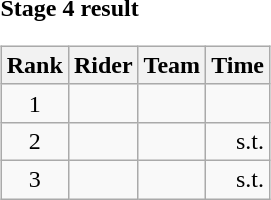<table>
<tr>
<td><strong>Stage 4 result</strong><br><table class="wikitable">
<tr>
<th scope="col">Rank</th>
<th scope="col">Rider</th>
<th scope="col">Team</th>
<th scope="col">Time</th>
</tr>
<tr>
<td style="text-align:center;">1</td>
<td></td>
<td></td>
<td style="text-align:right;"></td>
</tr>
<tr>
<td style="text-align:center;">2</td>
<td></td>
<td></td>
<td style="text-align:right;">s.t.</td>
</tr>
<tr>
<td style="text-align:center;">3</td>
<td></td>
<td></td>
<td style="text-align:right;">s.t.</td>
</tr>
</table>
</td>
</tr>
</table>
